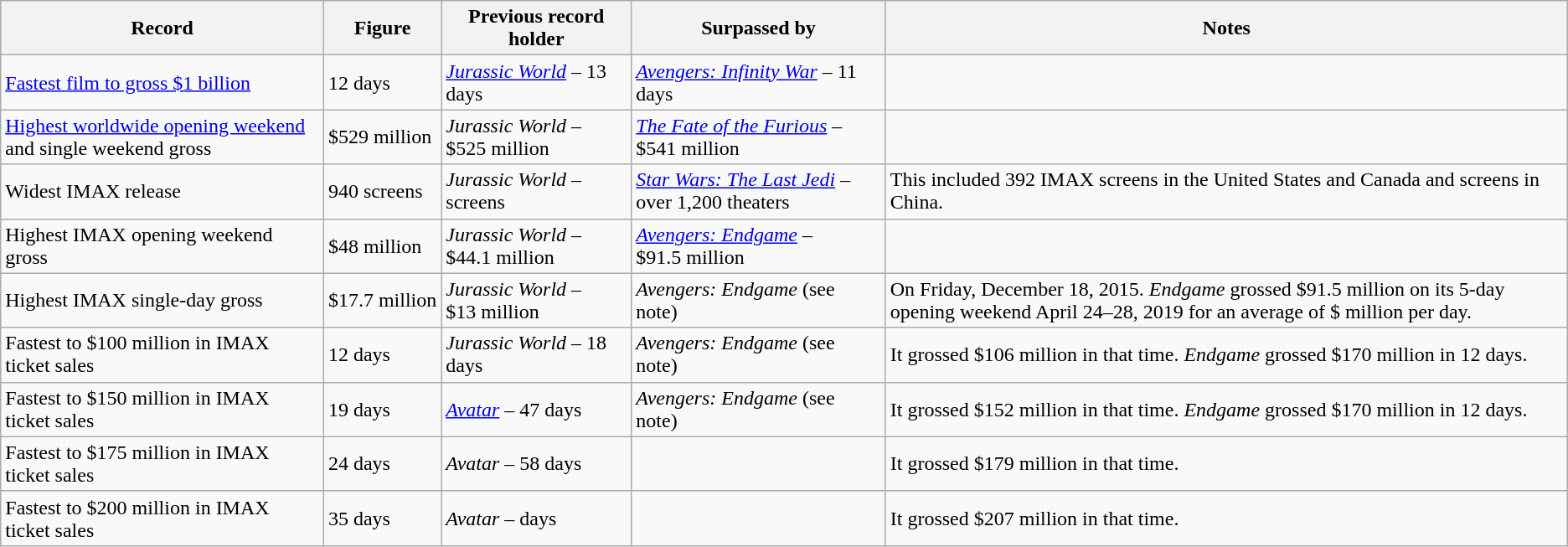<table class="wikitable">
<tr>
<th>Record</th>
<th>Figure</th>
<th>Previous record holder</th>
<th>Surpassed by</th>
<th>Notes</th>
</tr>
<tr>
<td><a href='#'>Fastest film to gross $1 billion</a></td>
<td>12 days</td>
<td><em><a href='#'>Jurassic World</a> –</em> 13 days</td>
<td><em><a href='#'>Avengers: Infinity War</a></em> – 11 days</td>
<td></td>
</tr>
<tr>
<td><a href='#'>Highest worldwide opening weekend</a> and single weekend gross</td>
<td>$529 million</td>
<td><em>Jurassic World</em> – $525 million</td>
<td><em><a href='#'>The Fate of the Furious</a></em> – $541 million</td>
<td></td>
</tr>
<tr>
<td>Widest IMAX release</td>
<td>940 screens</td>
<td><em>Jurassic World</em> –  screens</td>
<td><em><a href='#'>Star Wars: The Last Jedi</a></em> – over 1,200 theaters</td>
<td>This included 392 IMAX screens in the United States and Canada and  screens in China.</td>
</tr>
<tr>
<td>Highest IMAX opening weekend gross</td>
<td>$48 million</td>
<td><em>Jurassic World</em> – $44.1 million</td>
<td><em><a href='#'>Avengers: Endgame</a></em> – $91.5 million</td>
<td></td>
</tr>
<tr>
<td>Highest IMAX single-day gross</td>
<td>$17.7 million</td>
<td><em>Jurassic World</em> – $13 million</td>
<td><em>Avengers: Endgame</em> (see note)</td>
<td>On Friday, December 18, 2015. <em>Endgame</em> grossed $91.5 million on its 5-day opening weekend April 24–28, 2019 for an average of $ million per day.</td>
</tr>
<tr>
<td>Fastest to $100 million in IMAX ticket sales</td>
<td>12 days</td>
<td><em>Jurassic World –</em> 18 days</td>
<td><em>Avengers: Endgame</em> (see note)</td>
<td>It grossed $106 million in that time. <em>Endgame</em> grossed $170 million in 12 days.</td>
</tr>
<tr>
<td>Fastest to $150 million in IMAX ticket sales</td>
<td>19 days</td>
<td><em><a href='#'>Avatar</a> –</em> 47 days</td>
<td><em>Avengers: Endgame</em> (see note)</td>
<td>It grossed $152 million in that time. <em>Endgame</em> grossed $170 million in 12 days.</td>
</tr>
<tr>
<td>Fastest to $175 million in IMAX ticket sales</td>
<td>24 days</td>
<td><em>Avatar</em> – 58 days</td>
<td></td>
<td>It grossed $179 million in that time.</td>
</tr>
<tr>
<td>Fastest to $200 million in IMAX ticket sales</td>
<td>35 days</td>
<td><em>Avatar</em> –  days</td>
<td></td>
<td>It grossed $207 million in that time.</td>
</tr>
</table>
